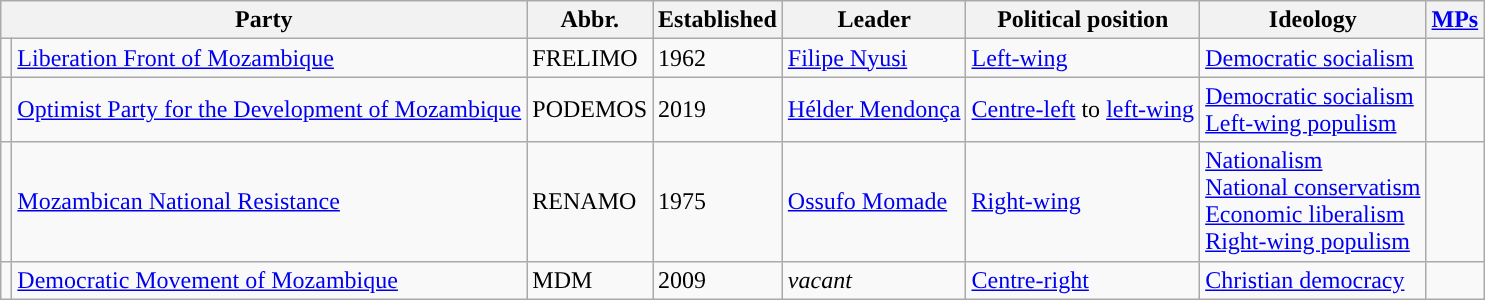<table class="wikitable">
<tr>
<th colspan=2>Party</th>
<th>Abbr.</th>
<th>Established</th>
<th>Leader</th>
<th>Political position</th>
<th>Ideology</th>
<th><a href='#'>MPs</a></th>
</tr>
<tr>
<td bgcolor=></td>
<td><a href='#'>Liberation Front of Mozambique</a><br><small></small></td>
<td>FRELIMO</td>
<td>1962</td>
<td><a href='#'>Filipe Nyusi</a></td>
<td><a href='#'>Left-wing</a></td>
<td><a href='#'>Democratic socialism</a></td>
<td></td>
</tr>
<tr>
<td></td>
<td><a href='#'>Optimist Party for the Development of Mozambique</a><br></td>
<td>PODEMOS</td>
<td>2019</td>
<td><a href='#'>Hélder Mendonça</a></td>
<td><a href='#'>Centre-left</a> to <a href='#'>left-wing</a></td>
<td><a href='#'>Democratic socialism</a><br><a href='#'>Left-wing populism</a></td>
<td></td>
</tr>
<tr>
<td></td>
<td><a href='#'>Mozambican National Resistance</a><br><small></small></td>
<td>RENAMO</td>
<td>1975</td>
<td><a href='#'>Ossufo Momade</a></td>
<td><a href='#'>Right-wing</a></td>
<td><a href='#'>Nationalism</a><br><a href='#'>National conservatism</a><br><a href='#'>Economic liberalism</a><br><a href='#'>Right-wing populism</a></td>
<td></td>
</tr>
<tr>
<td></td>
<td><a href='#'>Democratic Movement of Mozambique</a><br><small></small></td>
<td>MDM</td>
<td>2009</td>
<td><em>vacant</em></td>
<td><a href='#'>Centre-right</a></td>
<td><a href='#'>Christian democracy</a></td>
<td></td>
</tr>
</table>
